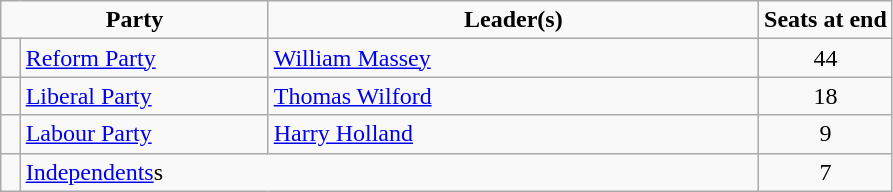<table class="wikitable">
<tr ------------------>
<td width=30% colspan=2 align=center><strong>Party</strong></td>
<td width=55% align=center><strong>Leader(s)</strong></td>
<td width=15% align=center><strong>Seats at end</strong></td>
</tr>
<tr ------------------>
<td></td>
<td><a href='#'>Reform Party</a></td>
<td><a href='#'>William Massey</a></td>
<td align=center>44</td>
</tr>
<tr ------------------>
<td></td>
<td><a href='#'>Liberal Party</a></td>
<td><a href='#'>Thomas Wilford</a></td>
<td align=center>18</td>
</tr>
<tr ------------------>
<td></td>
<td><a href='#'>Labour Party</a></td>
<td><a href='#'>Harry Holland</a></td>
<td align=center>9</td>
</tr>
<tr ------------------>
<td></td>
<td colspan=2><a href='#'>Independents</a>s</td>
<td align=center>7</td>
</tr>
</table>
